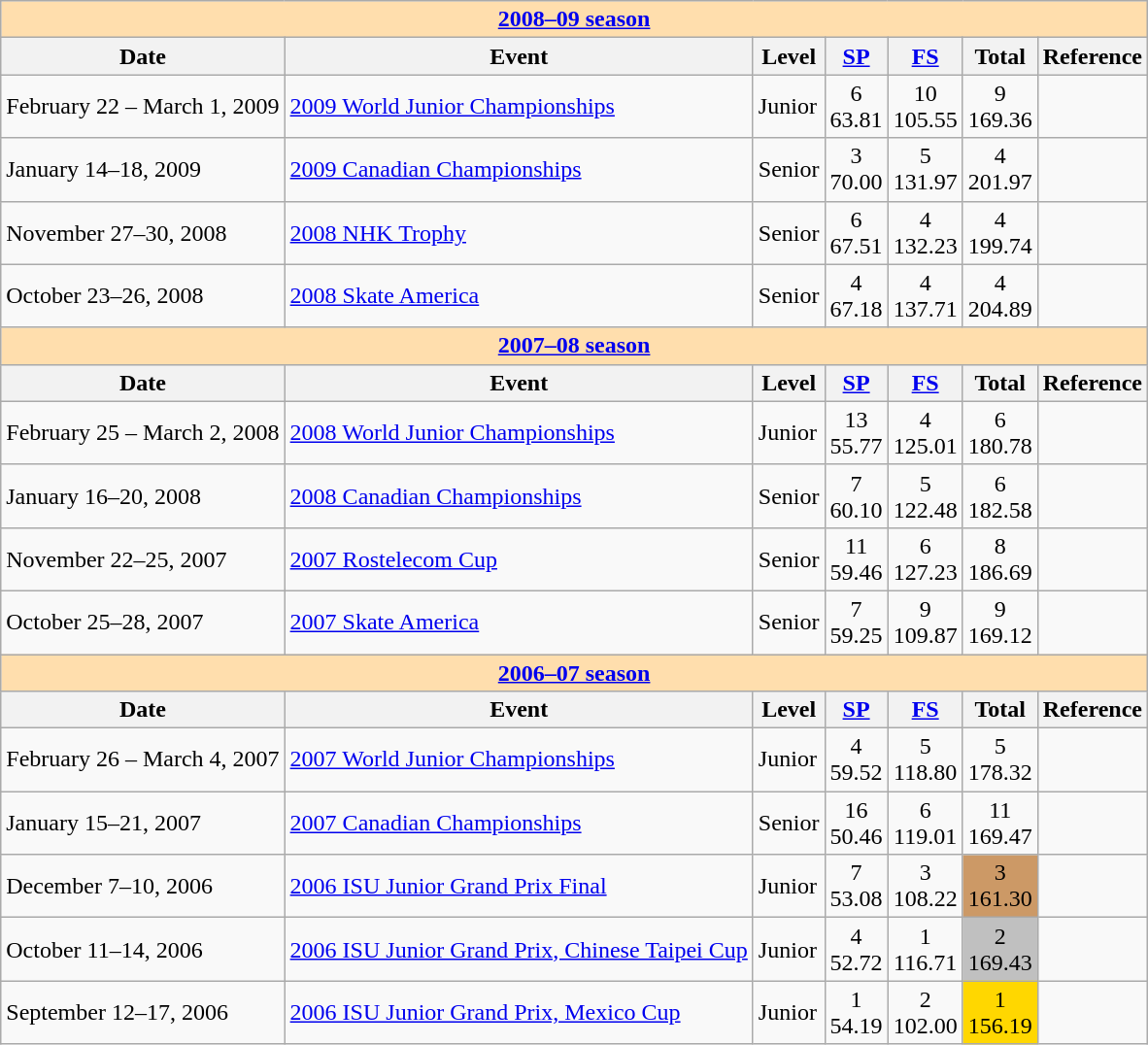<table class="wikitable">
<tr>
<td style="background-color: #ffdead;" colspan=7 align=center><a href='#'><strong>2008–09 season</strong></a></td>
</tr>
<tr>
<th>Date</th>
<th>Event</th>
<th>Level</th>
<th><a href='#'>SP</a></th>
<th><a href='#'>FS</a></th>
<th>Total</th>
<th>Reference</th>
</tr>
<tr>
<td>February 22 – March 1, 2009</td>
<td><a href='#'>2009 World Junior Championships</a></td>
<td>Junior</td>
<td align=center>6 <br>  63.81</td>
<td align=center>10 <br>  105.55</td>
<td align=center>9  <br>  169.36</td>
<td align=center></td>
</tr>
<tr>
<td>January 14–18, 2009</td>
<td><a href='#'>2009 Canadian Championships</a></td>
<td>Senior</td>
<td align=center>3 <br>  70.00</td>
<td align=center>5 <br>  131.97</td>
<td align=center>4  <br>  201.97</td>
<td align=center></td>
</tr>
<tr>
<td>November 27–30, 2008</td>
<td><a href='#'>2008 NHK Trophy</a></td>
<td>Senior</td>
<td align=center>6  <br>  67.51</td>
<td align=center>4  <br>  132.23</td>
<td align=center>4   <br>  199.74</td>
<td align=center></td>
</tr>
<tr>
<td>October 23–26, 2008</td>
<td><a href='#'>2008 Skate America</a></td>
<td>Senior</td>
<td align=center>4  <br>  67.18</td>
<td align=center>4  <br>  137.71</td>
<td align=center>4  <br>  204.89</td>
<td align=center></td>
</tr>
<tr>
<td style="background-color: #ffdead;" colspan=7 align=center><a href='#'><strong>2007–08 season</strong></a></td>
</tr>
<tr>
<th>Date</th>
<th>Event</th>
<th>Level</th>
<th><a href='#'>SP</a></th>
<th><a href='#'>FS</a></th>
<th>Total</th>
<th>Reference</th>
</tr>
<tr>
<td>February 25 – March 2, 2008</td>
<td><a href='#'>2008 World Junior Championships</a></td>
<td>Junior</td>
<td align=center>13 <br>  55.77</td>
<td align=center>4 <br>  125.01</td>
<td align=center>6 <br>  180.78</td>
<td align=center></td>
</tr>
<tr>
<td>January 16–20, 2008</td>
<td><a href='#'>2008 Canadian Championships</a></td>
<td>Senior</td>
<td align=center>7 <br>  60.10</td>
<td align=center>5 <br>  122.48</td>
<td align=center>6 <br>  182.58</td>
<td align=center></td>
</tr>
<tr>
<td>November 22–25, 2007</td>
<td><a href='#'>2007 Rostelecom Cup</a></td>
<td>Senior</td>
<td align=center>11 <br>  59.46</td>
<td align=center>6 <br>  127.23</td>
<td align=center>8 <br> 186.69</td>
<td align=center></td>
</tr>
<tr>
<td>October 25–28, 2007</td>
<td><a href='#'>2007 Skate America</a></td>
<td>Senior</td>
<td align=center>7 <br>  59.25</td>
<td align=center>9 <br>  109.87</td>
<td align=center>9 <br> 169.12</td>
<td align=center></td>
</tr>
<tr>
<td colspan="7" style="background-color: #ffdead;" align="center"><a href='#'><strong>2006–07 season</strong></a></td>
</tr>
<tr>
<th>Date</th>
<th>Event</th>
<th>Level</th>
<th><a href='#'>SP</a></th>
<th><a href='#'>FS</a></th>
<th>Total</th>
<th>Reference</th>
</tr>
<tr>
<td>February 26 – March 4, 2007</td>
<td><a href='#'>2007 World Junior Championships</a></td>
<td>Junior</td>
<td align=center>4 <br>  59.52</td>
<td align=center>5 <br>  118.80</td>
<td align=center>5 <br>  178.32</td>
<td align=center></td>
</tr>
<tr>
<td>January 15–21, 2007</td>
<td><a href='#'>2007 Canadian Championships</a></td>
<td>Senior</td>
<td align=center>16 <br>  50.46</td>
<td align=center>6 <br>  119.01</td>
<td align=center>11 <br>  169.47</td>
<td align=center></td>
</tr>
<tr>
<td>December 7–10, 2006</td>
<td><a href='#'>2006 ISU Junior Grand Prix Final</a></td>
<td>Junior</td>
<td align=center>7 <br> 53.08</td>
<td align=center>3 <br> 108.22</td>
<td align=center bgcolor=cc9966>3 <br> 161.30</td>
<td align=center></td>
</tr>
<tr>
<td>October 11–14, 2006</td>
<td><a href='#'>2006 ISU Junior Grand Prix, Chinese Taipei Cup</a></td>
<td>Junior</td>
<td align=center>4 <br>  52.72</td>
<td align=center>1 <br> 116.71</td>
<td align=center bgcolor=silver>2 <br> 169.43</td>
<td align=center></td>
</tr>
<tr>
<td>September 12–17, 2006</td>
<td><a href='#'>2006 ISU Junior Grand Prix, Mexico Cup</a></td>
<td>Junior</td>
<td align=center>1 <br> 54.19</td>
<td align=center>2 <br> 102.00</td>
<td align=center bgcolor=gold>1 <br> 156.19</td>
<td align=center></td>
</tr>
</table>
